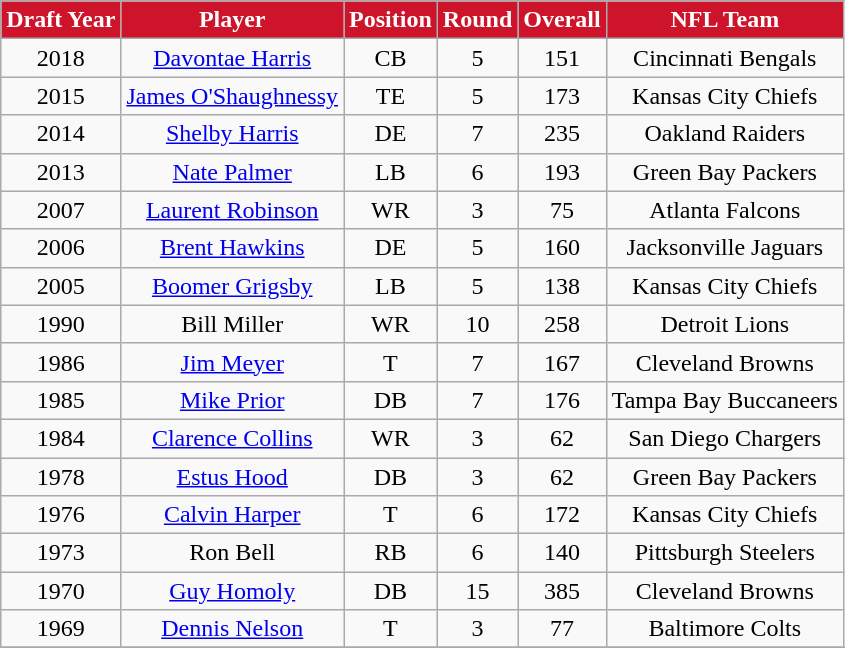<table class="wikitable" style="text-align:center">
<tr align="center"  style="background:#CE142B;color:#FFFFFF;">
<td><strong>Draft Year</strong></td>
<td><strong>Player</strong></td>
<td><strong>Position</strong></td>
<td><strong>Round</strong></td>
<td><strong>Overall</strong></td>
<td><strong>NFL Team</strong></td>
</tr>
<tr align="center" bgcolor="">
<td>2018</td>
<td><a href='#'>Davontae Harris</a></td>
<td>CB</td>
<td>5</td>
<td>151</td>
<td>Cincinnati Bengals</td>
</tr>
<tr align="center" bgcolor="">
<td>2015</td>
<td><a href='#'>James O'Shaughnessy</a></td>
<td>TE</td>
<td>5</td>
<td>173</td>
<td>Kansas City Chiefs</td>
</tr>
<tr align="center" bgcolor="">
<td>2014</td>
<td><a href='#'>Shelby Harris</a></td>
<td>DE</td>
<td>7</td>
<td>235</td>
<td>Oakland Raiders</td>
</tr>
<tr align="center" bgcolor="">
<td>2013</td>
<td><a href='#'>Nate Palmer</a></td>
<td>LB</td>
<td>6</td>
<td>193</td>
<td>Green Bay Packers</td>
</tr>
<tr align="center" bgcolor="">
<td>2007</td>
<td><a href='#'>Laurent Robinson</a></td>
<td>WR</td>
<td>3</td>
<td>75</td>
<td>Atlanta Falcons</td>
</tr>
<tr align="center" bgcolor="">
<td>2006</td>
<td><a href='#'>Brent Hawkins</a></td>
<td>DE</td>
<td>5</td>
<td>160</td>
<td>Jacksonville Jaguars</td>
</tr>
<tr align="center" bgcolor="">
<td>2005</td>
<td><a href='#'>Boomer Grigsby</a></td>
<td>LB</td>
<td>5</td>
<td>138</td>
<td>Kansas City Chiefs</td>
</tr>
<tr align="center" bgcolor="">
<td>1990</td>
<td>Bill Miller</td>
<td>WR</td>
<td>10</td>
<td>258</td>
<td>Detroit Lions</td>
</tr>
<tr align="center" bgcolor="">
<td>1986</td>
<td><a href='#'>Jim Meyer</a></td>
<td>T</td>
<td>7</td>
<td>167</td>
<td>Cleveland Browns</td>
</tr>
<tr align="center" bgcolor="">
<td>1985</td>
<td><a href='#'>Mike Prior</a></td>
<td>DB</td>
<td>7</td>
<td>176</td>
<td>Tampa Bay Buccaneers</td>
</tr>
<tr align="center" bgcolor="">
<td>1984</td>
<td><a href='#'>Clarence Collins</a></td>
<td>WR</td>
<td>3</td>
<td>62</td>
<td>San Diego Chargers</td>
</tr>
<tr align="center" bgcolor="">
<td>1978</td>
<td><a href='#'>Estus Hood</a></td>
<td>DB</td>
<td>3</td>
<td>62</td>
<td>Green Bay Packers</td>
</tr>
<tr align="center" bgcolor="">
<td>1976</td>
<td><a href='#'>Calvin Harper</a></td>
<td>T</td>
<td>6</td>
<td>172</td>
<td>Kansas City Chiefs</td>
</tr>
<tr align="center" bgcolor="">
<td>1973</td>
<td>Ron Bell</td>
<td>RB</td>
<td>6</td>
<td>140</td>
<td>Pittsburgh Steelers</td>
</tr>
<tr align="center" bgcolor="">
<td>1970</td>
<td><a href='#'>Guy Homoly</a></td>
<td>DB</td>
<td>15</td>
<td>385</td>
<td>Cleveland Browns</td>
</tr>
<tr align="center" bgcolor="">
<td>1969</td>
<td><a href='#'>Dennis Nelson</a></td>
<td>T</td>
<td>3</td>
<td>77</td>
<td>Baltimore Colts</td>
</tr>
<tr align="center" bgcolor="">
</tr>
</table>
